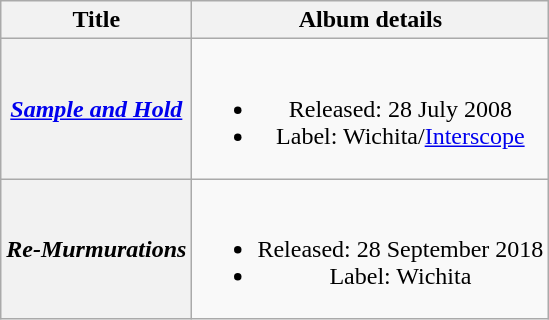<table class="wikitable plainrowheaders" style="text-align:center;">
<tr>
<th scope="col">Title</th>
<th scope="col">Album details</th>
</tr>
<tr>
<th scope="row"><em><a href='#'>Sample and Hold</a></em></th>
<td><br><ul><li>Released: 28 July 2008</li><li>Label: Wichita/<a href='#'>Interscope</a></li></ul></td>
</tr>
<tr>
<th scope="row"><em>Re-Murmurations</em></th>
<td><br><ul><li>Released: 28 September 2018</li><li>Label: Wichita</li></ul></td>
</tr>
</table>
